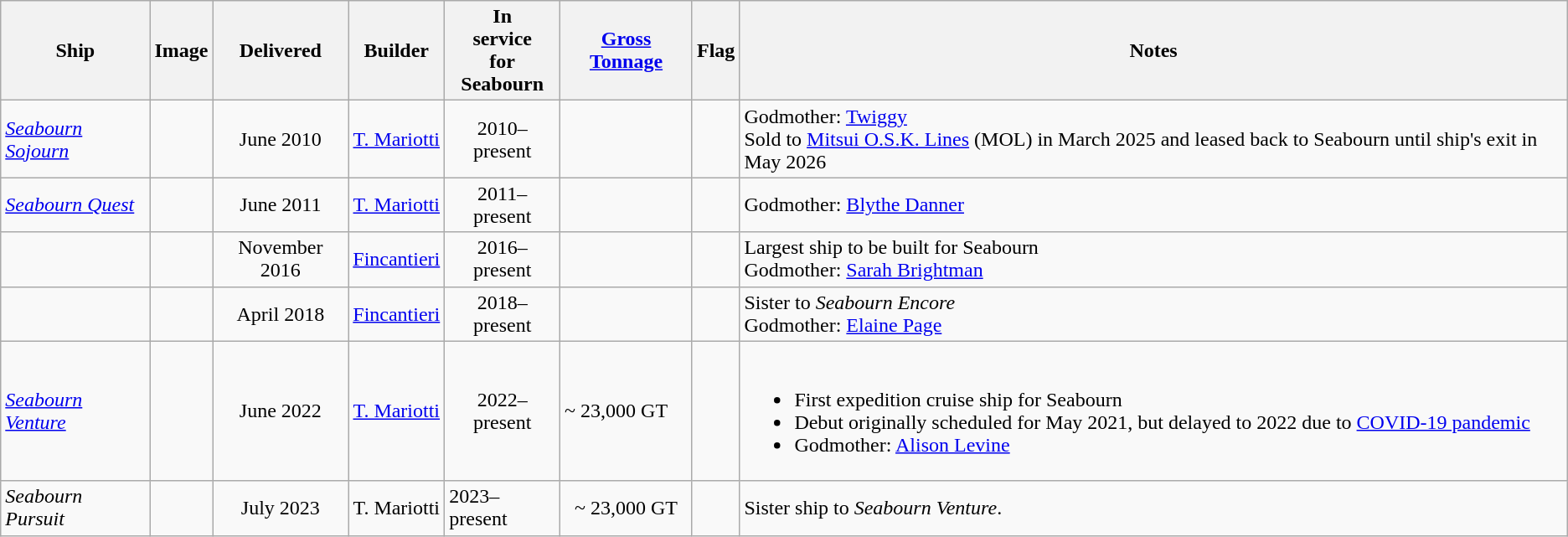<table class="wikitable sortable">
<tr>
<th>Ship</th>
<th>Image</th>
<th>Delivered</th>
<th>Builder</th>
<th>In <br> service <br> for <br> Seabourn</th>
<th><a href='#'>Gross Tonnage</a></th>
<th>Flag</th>
<th>Notes</th>
</tr>
<tr>
<td><em><a href='#'>Seabourn Sojourn</a></em></td>
<td></td>
<td align="Center">June 2010</td>
<td align="Center"><a href='#'>T. Mariotti</a></td>
<td align="Center">2010–present</td>
<td align="Center"></td>
<td align="Center"></td>
<td align="Left">Godmother: <a href='#'>Twiggy</a><br>Sold to <a href='#'>Mitsui O.S.K. Lines</a> (MOL) in March 2025 and leased back to Seabourn until ship's exit in May 2026</td>
</tr>
<tr>
<td><em><a href='#'>Seabourn Quest</a></em></td>
<td></td>
<td align="Center">June 2011</td>
<td align="Center"><a href='#'>T. Mariotti</a></td>
<td align="Center">2011–present</td>
<td align="Center"></td>
<td align="Center"></td>
<td align="Left">Godmother: <a href='#'>Blythe Danner</a></td>
</tr>
<tr>
<td></td>
<td></td>
<td align="Center">November 2016</td>
<td style="text-align:Center;"><a href='#'>Fincantieri</a></td>
<td style="text-align:Center;">2016–present</td>
<td style="text-align:Center;"></td>
<td align="Center"></td>
<td>Largest ship to be built for Seabourn<br>Godmother: <a href='#'>Sarah Brightman</a></td>
</tr>
<tr>
<td></td>
<td></td>
<td align="Center">April 2018</td>
<td style="text-align:Center;"><a href='#'>Fincantieri</a></td>
<td style="text-align:Center;">2018–present</td>
<td style="text-align:Center;"></td>
<td align="Center"></td>
<td>Sister to <em>Seabourn Encore</em><br>Godmother: <a href='#'>Elaine Page</a></td>
</tr>
<tr>
<td><em><a href='#'>Seabourn Venture</a></em></td>
<td></td>
<td align="Center">June 2022</td>
<td align="Center"><a href='#'>T. Mariotti</a></td>
<td align="Center">2022–present</td>
<td data-sort-value="23.000">~ 23,000 GT</td>
<td></td>
<td><br><ul><li>First expedition cruise ship for Seabourn</li><li>Debut originally scheduled for May 2021, but delayed to 2022 due to <a href='#'>COVID-19 pandemic</a></li><li>Godmother: <a href='#'>Alison Levine</a></li></ul></td>
</tr>
<tr>
<td><em>Seabourn Pursuit</em></td>
<td></td>
<td align="Center">July 2023</td>
<td align="Center">T. Mariotti</td>
<td>2023–present</td>
<td align="Center" data-sort-value="23.000">~ 23,000 GT</td>
<td align="Center"></td>
<td align="Left">Sister ship to <em>Seabourn Venture</em>.</td>
</tr>
</table>
